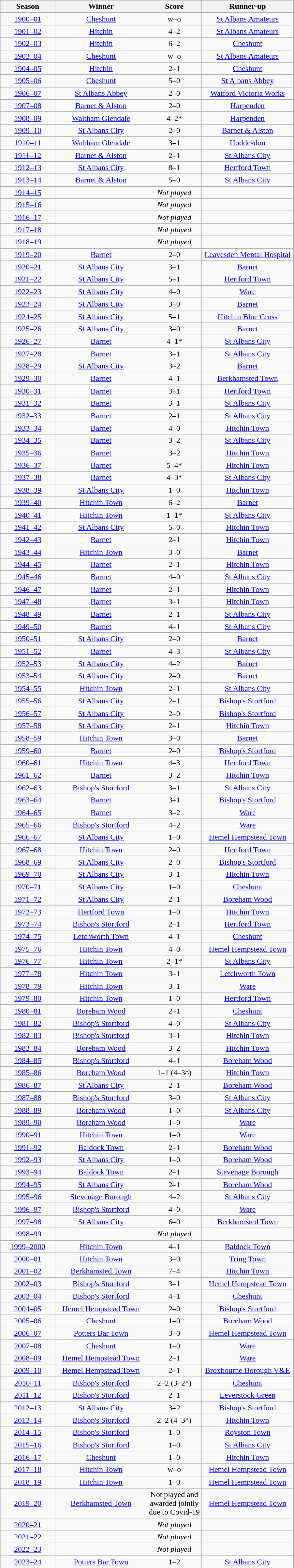<table class="wikitable" style="text-align: center;">
<tr>
<th width=105>Season</th>
<th width=180>Winner</th>
<th width=105>Score</th>
<th width=180>Runner-up</th>
</tr>
<tr>
<td><a href='#'>1900–01</a></td>
<td><a href='#'>Cheshunt</a></td>
<td>w–o </td>
<td><a href='#'>St Albans Amateurs</a></td>
</tr>
<tr>
<td><a href='#'>1901–02</a></td>
<td><a href='#'>Hitchin</a></td>
<td>4–2</td>
<td><a href='#'>St Albans Amateurs</a></td>
</tr>
<tr>
<td><a href='#'>1902–03</a></td>
<td><a href='#'>Hitchin</a></td>
<td>6–2</td>
<td><a href='#'>Cheshunt</a></td>
</tr>
<tr>
<td><a href='#'>1903–04</a></td>
<td><a href='#'>Cheshunt</a></td>
<td>w–o </td>
<td><a href='#'>St Albans Amateurs</a></td>
</tr>
<tr>
<td><a href='#'>1904–05</a></td>
<td><a href='#'>Hitchin</a></td>
<td>2–1</td>
<td><a href='#'>Cheshunt</a></td>
</tr>
<tr>
<td><a href='#'>1905–06</a></td>
<td><a href='#'>Cheshunt</a></td>
<td>5–0</td>
<td><a href='#'>St Albans Abbey</a></td>
</tr>
<tr>
<td><a href='#'>1906–07</a></td>
<td><a href='#'>St Albans Abbey</a></td>
<td>2–0</td>
<td><a href='#'>Watford Victoria Works</a></td>
</tr>
<tr>
<td><a href='#'>1907–08</a></td>
<td><a href='#'>Barnet & Alston</a></td>
<td>2–0</td>
<td><a href='#'>Harpenden</a></td>
</tr>
<tr>
<td><a href='#'>1908–09</a></td>
<td><a href='#'>Waltham Glendale</a></td>
<td>4–2*</td>
<td><a href='#'>Harpenden</a></td>
</tr>
<tr>
<td><a href='#'>1909–10</a></td>
<td><a href='#'>St Albans City</a></td>
<td>2–0</td>
<td><a href='#'>Barnet & Alston</a></td>
</tr>
<tr>
<td><a href='#'>1910–11</a></td>
<td><a href='#'>Waltham Glendale</a></td>
<td>3–1</td>
<td><a href='#'>Hoddesdon</a></td>
</tr>
<tr>
<td><a href='#'>1911–12</a></td>
<td><a href='#'>Barnet & Alston</a></td>
<td>2–1</td>
<td><a href='#'>St Albans City</a></td>
</tr>
<tr>
<td><a href='#'>1912–13</a></td>
<td><a href='#'>St Albans City</a></td>
<td>8–1</td>
<td><a href='#'>Hertford Town</a></td>
</tr>
<tr>
<td><a href='#'>1913–14</a></td>
<td><a href='#'>Barnet & Alston</a></td>
<td>5–0</td>
<td><a href='#'>St Albans City</a></td>
</tr>
<tr>
<td><a href='#'>1914–15</a></td>
<td></td>
<td><em>Not played</em></td>
<td></td>
</tr>
<tr>
<td><a href='#'>1915–16</a></td>
<td></td>
<td><em>Not played</em></td>
<td></td>
</tr>
<tr>
<td><a href='#'>1916–17</a></td>
<td></td>
<td><em>Not played</em></td>
<td></td>
</tr>
<tr>
<td><a href='#'>1917–18</a></td>
<td></td>
<td><em>Not played</em></td>
<td></td>
</tr>
<tr>
<td><a href='#'>1918–19</a></td>
<td></td>
<td><em>Not played</em></td>
<td></td>
</tr>
<tr>
<td><a href='#'>1919–20</a></td>
<td><a href='#'>Barnet</a></td>
<td>2–0</td>
<td><a href='#'>Leavesden Mental Hospital</a></td>
</tr>
<tr>
<td><a href='#'>1920–21</a></td>
<td><a href='#'>St Albans City</a></td>
<td>3–1</td>
<td><a href='#'>Barnet</a></td>
</tr>
<tr>
<td><a href='#'>1921–22</a></td>
<td><a href='#'>St Albans City</a></td>
<td>5–1</td>
<td><a href='#'>Hertford Town</a></td>
</tr>
<tr>
<td><a href='#'>1922–23</a></td>
<td><a href='#'>St Albans City</a></td>
<td>4–0</td>
<td><a href='#'>Ware</a></td>
</tr>
<tr>
<td><a href='#'>1923–24</a></td>
<td><a href='#'>St Albans City</a></td>
<td>3–0</td>
<td><a href='#'>Barnet</a></td>
</tr>
<tr>
<td><a href='#'>1924–25</a></td>
<td><a href='#'>St Albans City</a></td>
<td>5–1</td>
<td><a href='#'>Hitchin Blue Cross</a></td>
</tr>
<tr>
<td><a href='#'>1925–26</a></td>
<td><a href='#'>St Albans City</a></td>
<td>3–0</td>
<td><a href='#'>Barnet</a></td>
</tr>
<tr>
<td><a href='#'>1926–27</a></td>
<td><a href='#'>Barnet</a></td>
<td>4–1*</td>
<td><a href='#'>St Albans City</a></td>
</tr>
<tr>
<td><a href='#'>1927–28</a></td>
<td><a href='#'>Barnet</a></td>
<td>3–1</td>
<td><a href='#'>St Albans City</a></td>
</tr>
<tr>
<td><a href='#'>1928–29</a></td>
<td><a href='#'>St Albans City</a></td>
<td>3–2</td>
<td><a href='#'>Barnet</a></td>
</tr>
<tr>
<td><a href='#'>1929–30</a></td>
<td><a href='#'>Barnet</a></td>
<td>4–1</td>
<td><a href='#'>Berkhamsted Town</a></td>
</tr>
<tr>
<td><a href='#'>1930–31</a></td>
<td><a href='#'>Barnet</a></td>
<td>3–1</td>
<td><a href='#'>Hertford Town</a></td>
</tr>
<tr>
<td><a href='#'>1931–32</a></td>
<td><a href='#'>Barnet</a></td>
<td>3–1</td>
<td><a href='#'>St Albans City</a></td>
</tr>
<tr>
<td><a href='#'>1932–33</a></td>
<td><a href='#'>Barnet</a></td>
<td>2–1</td>
<td><a href='#'>St Albans City</a></td>
</tr>
<tr>
<td><a href='#'>1933–34</a></td>
<td><a href='#'>Barnet</a></td>
<td>4–0</td>
<td><a href='#'>Hitchin Town</a></td>
</tr>
<tr>
<td><a href='#'>1934–35</a></td>
<td><a href='#'>Barnet</a></td>
<td>3–2</td>
<td><a href='#'>St Albans City</a></td>
</tr>
<tr>
<td><a href='#'>1935–36</a></td>
<td><a href='#'>Barnet</a></td>
<td>3–2</td>
<td><a href='#'>Hitchin Town</a></td>
</tr>
<tr>
<td><a href='#'>1936–37</a></td>
<td><a href='#'>Barnet</a></td>
<td>5–4*</td>
<td><a href='#'>Hitchin Town</a></td>
</tr>
<tr>
<td><a href='#'>1937–38</a></td>
<td><a href='#'>Barnet</a></td>
<td>4–3*</td>
<td><a href='#'>St Albans City</a></td>
</tr>
<tr>
<td><a href='#'>1938–39</a></td>
<td><a href='#'>St Albans City</a></td>
<td>1–0</td>
<td><a href='#'>Hitchin Town</a></td>
</tr>
<tr>
<td><a href='#'>1939–40</a></td>
<td><a href='#'>Hitchin Town</a></td>
<td>6–2</td>
<td><a href='#'>Barnet</a></td>
</tr>
<tr>
<td><a href='#'>1940–41</a></td>
<td><a href='#'>Hitchin Town</a></td>
<td>1–1* </td>
<td><a href='#'>St Albans City</a></td>
</tr>
<tr>
<td><a href='#'>1941–42</a></td>
<td><a href='#'>St Albans City</a></td>
<td>5–0</td>
<td><a href='#'>Hitchin Town</a></td>
</tr>
<tr>
<td><a href='#'>1942–43</a></td>
<td><a href='#'>Barnet</a></td>
<td>2–1</td>
<td><a href='#'>Hitchin Town</a></td>
</tr>
<tr>
<td><a href='#'>1943–44</a></td>
<td><a href='#'>Hitchin Town</a></td>
<td>3–0</td>
<td><a href='#'>Barnet</a></td>
</tr>
<tr>
<td><a href='#'>1944–45</a></td>
<td><a href='#'>Barnet</a></td>
<td>2–1</td>
<td><a href='#'>Hitchin Town</a></td>
</tr>
<tr>
<td><a href='#'>1945–46</a></td>
<td><a href='#'>Barnet</a></td>
<td>4–0</td>
<td><a href='#'>St Albans City</a></td>
</tr>
<tr>
<td><a href='#'>1946–47</a></td>
<td><a href='#'>Barnet</a></td>
<td>2–1</td>
<td><a href='#'>Hitchin Town</a></td>
</tr>
<tr>
<td><a href='#'>1947–48</a></td>
<td><a href='#'>Barnet</a></td>
<td>3–1</td>
<td><a href='#'>Hitchin Town</a></td>
</tr>
<tr>
<td><a href='#'>1948–49</a></td>
<td><a href='#'>Barnet</a></td>
<td>2–1</td>
<td><a href='#'>St Albans City</a></td>
</tr>
<tr>
<td><a href='#'>1949–50</a></td>
<td><a href='#'>Barnet</a></td>
<td>4–1</td>
<td><a href='#'>St Albans City</a></td>
</tr>
<tr>
<td><a href='#'>1950–51</a></td>
<td><a href='#'>St Albans City</a></td>
<td>2–0</td>
<td><a href='#'>Barnet</a></td>
</tr>
<tr>
<td><a href='#'>1951–52</a></td>
<td><a href='#'>Barnet</a></td>
<td>4–3</td>
<td><a href='#'>St Albans City</a></td>
</tr>
<tr>
<td><a href='#'>1952–53</a></td>
<td><a href='#'>St Albans City</a></td>
<td>4–2</td>
<td><a href='#'>Barnet</a></td>
</tr>
<tr>
<td><a href='#'>1953–54</a></td>
<td><a href='#'>St Albans City</a></td>
<td>2–0</td>
<td><a href='#'>Barnet</a></td>
</tr>
<tr>
<td><a href='#'>1954–55</a></td>
<td><a href='#'>Hitchin Town</a></td>
<td>2–1</td>
<td><a href='#'>St Albans City</a></td>
</tr>
<tr>
<td><a href='#'>1955–56</a></td>
<td><a href='#'>St Albans City</a></td>
<td>2–1</td>
<td><a href='#'>Bishop's Stortford</a></td>
</tr>
<tr>
<td><a href='#'>1956–57</a></td>
<td><a href='#'>St Albans City</a></td>
<td>2–0</td>
<td><a href='#'>Bishop's Stortford</a></td>
</tr>
<tr>
<td><a href='#'>1957–58</a></td>
<td><a href='#'>St Albans City</a></td>
<td>2–1</td>
<td><a href='#'>Hitchin Town</a></td>
</tr>
<tr>
<td><a href='#'>1958–59</a></td>
<td><a href='#'>Hitchin Town</a></td>
<td>3–0</td>
<td><a href='#'>Barnet</a></td>
</tr>
<tr>
<td><a href='#'>1959–60</a></td>
<td><a href='#'>Barnet</a></td>
<td>2–0</td>
<td><a href='#'>Bishop's Stortford</a></td>
</tr>
<tr>
<td><a href='#'>1960–61</a></td>
<td><a href='#'>Hitchin Town</a></td>
<td>4–3</td>
<td><a href='#'>Hertford Town</a></td>
</tr>
<tr>
<td><a href='#'>1961–62</a></td>
<td><a href='#'>Barnet</a></td>
<td>3–2</td>
<td><a href='#'>Hitchin Town</a></td>
</tr>
<tr>
<td><a href='#'>1962–63</a></td>
<td><a href='#'>Bishop's Stortford</a></td>
<td>3–1</td>
<td><a href='#'>St Albans City</a></td>
</tr>
<tr>
<td><a href='#'>1963–64</a></td>
<td><a href='#'>Barnet</a></td>
<td>3–1</td>
<td><a href='#'>Bishop's Stortford</a></td>
</tr>
<tr>
<td><a href='#'>1964–65</a></td>
<td><a href='#'>Barnet</a></td>
<td>3–2</td>
<td><a href='#'>Ware</a></td>
</tr>
<tr>
<td><a href='#'>1965–66</a></td>
<td><a href='#'>Bishop's Stortford</a></td>
<td>4–2</td>
<td><a href='#'>Ware</a></td>
</tr>
<tr>
<td><a href='#'>1966–67</a></td>
<td><a href='#'>St Albans City</a></td>
<td>1–0</td>
<td><a href='#'>Hemel Hempstead Town</a></td>
</tr>
<tr>
<td><a href='#'>1967–68</a></td>
<td><a href='#'>Hitchin Town</a></td>
<td>2–0</td>
<td><a href='#'>Hertford Town</a></td>
</tr>
<tr>
<td><a href='#'>1968–69</a></td>
<td><a href='#'>St Albans City</a></td>
<td>2–0</td>
<td><a href='#'>Bishop's Stortford</a></td>
</tr>
<tr>
<td><a href='#'>1969–70</a></td>
<td><a href='#'>St Albans City</a></td>
<td>3–1</td>
<td><a href='#'>Hitchin Town</a></td>
</tr>
<tr>
<td><a href='#'>1970–71</a></td>
<td><a href='#'>St Albans City</a></td>
<td>1–0</td>
<td><a href='#'>Cheshunt</a></td>
</tr>
<tr>
<td><a href='#'>1971–72</a></td>
<td><a href='#'>St Albans City</a></td>
<td>2–1</td>
<td><a href='#'>Boreham Wood</a></td>
</tr>
<tr>
<td><a href='#'>1972–73</a></td>
<td><a href='#'>Hertford Town</a></td>
<td>1–0</td>
<td><a href='#'>Hitchin Town</a></td>
</tr>
<tr>
<td><a href='#'>1973–74</a></td>
<td><a href='#'>Bishop's Stortford</a></td>
<td>2–1</td>
<td><a href='#'>Hertford Town</a></td>
</tr>
<tr>
<td><a href='#'>1974–75</a></td>
<td><a href='#'>Letchworth Town</a></td>
<td>4–1</td>
<td><a href='#'>Cheshunt</a></td>
</tr>
<tr>
<td><a href='#'>1975–76</a></td>
<td><a href='#'>Hitchin Town</a></td>
<td>4–0</td>
<td><a href='#'>Hemel Hempstead Town</a></td>
</tr>
<tr>
<td><a href='#'>1976–77</a></td>
<td><a href='#'>Hitchin Town</a></td>
<td>2–1*</td>
<td><a href='#'>St Albans City</a></td>
</tr>
<tr>
<td><a href='#'>1977–78</a></td>
<td><a href='#'>Hitchin Town</a></td>
<td>3–1</td>
<td><a href='#'>Letchworth Town</a></td>
</tr>
<tr>
<td><a href='#'>1978–79</a></td>
<td><a href='#'>Hitchin Town</a></td>
<td>3–1</td>
<td><a href='#'>Ware</a></td>
</tr>
<tr>
<td><a href='#'>1979–80</a></td>
<td><a href='#'>Hitchin Town</a></td>
<td>1–0</td>
<td><a href='#'>Hertford Town</a></td>
</tr>
<tr>
<td><a href='#'>1980–81</a></td>
<td><a href='#'>Boreham Wood</a></td>
<td>2–1</td>
<td><a href='#'>Cheshunt</a></td>
</tr>
<tr>
<td><a href='#'>1981–82</a></td>
<td><a href='#'>Bishop's Stortford</a></td>
<td>4–0</td>
<td><a href='#'>St Albans City</a></td>
</tr>
<tr>
<td><a href='#'>1982–83</a></td>
<td><a href='#'>Bishop's Stortford</a></td>
<td>3–1</td>
<td><a href='#'>Hitchin Town</a></td>
</tr>
<tr>
<td><a href='#'>1983–84</a></td>
<td><a href='#'>Boreham Wood</a></td>
<td>3–2</td>
<td><a href='#'>Hitchin Town</a></td>
</tr>
<tr>
<td><a href='#'>1984–85</a></td>
<td><a href='#'>Bishop's Stortford</a></td>
<td>4–1</td>
<td><a href='#'>Boreham Wood</a></td>
</tr>
<tr>
<td><a href='#'>1985–86</a></td>
<td><a href='#'>Boreham Wood</a></td>
<td>1–1 (4–3^)</td>
<td><a href='#'>Hitchin Town</a></td>
</tr>
<tr>
<td><a href='#'>1986–87</a></td>
<td><a href='#'>St Albans City</a></td>
<td>2–1</td>
<td><a href='#'>Boreham Wood</a></td>
</tr>
<tr>
<td><a href='#'>1987–88</a></td>
<td><a href='#'>Bishop's Stortford</a></td>
<td>3–0</td>
<td><a href='#'>St Albans City</a></td>
</tr>
<tr>
<td><a href='#'>1988–89</a></td>
<td><a href='#'>Boreham Wood</a></td>
<td>1–0</td>
<td><a href='#'>St Albans City</a></td>
</tr>
<tr>
<td><a href='#'>1989–90</a></td>
<td><a href='#'>Boreham Wood</a></td>
<td>1–0</td>
<td><a href='#'>Ware</a></td>
</tr>
<tr>
<td><a href='#'>1990–91</a></td>
<td><a href='#'>Hitchin Town</a></td>
<td>1–0</td>
<td><a href='#'>Ware</a></td>
</tr>
<tr>
<td><a href='#'>1991–92</a></td>
<td><a href='#'>Baldock Town</a></td>
<td>2–1</td>
<td><a href='#'>Boreham Wood</a></td>
</tr>
<tr>
<td><a href='#'>1992–93</a></td>
<td><a href='#'>St Albans City</a></td>
<td>1–0</td>
<td><a href='#'>Boreham Wood</a></td>
</tr>
<tr>
<td><a href='#'>1993–94</a></td>
<td><a href='#'>Baldock Town</a></td>
<td>2–1</td>
<td><a href='#'>Stevenage Borough</a></td>
</tr>
<tr>
<td><a href='#'>1994–95</a></td>
<td><a href='#'>St Albans City</a></td>
<td>2–1</td>
<td><a href='#'>Boreham Wood</a></td>
</tr>
<tr>
<td><a href='#'>1995–96</a></td>
<td><a href='#'>Stevenage Borough</a></td>
<td>4–2</td>
<td><a href='#'>St Albans City</a></td>
</tr>
<tr>
<td><a href='#'>1996–97</a></td>
<td><a href='#'>Bishop's Stortford</a></td>
<td>4–0</td>
<td><a href='#'>Ware</a></td>
</tr>
<tr>
<td><a href='#'>1997–98</a></td>
<td><a href='#'>St Albans City</a></td>
<td>6–0</td>
<td><a href='#'>Berkhamsted Town</a></td>
</tr>
<tr>
<td><a href='#'>1998–99</a></td>
<td></td>
<td><em>Not played</em></td>
<td></td>
</tr>
<tr>
<td><a href='#'>1999–2000</a></td>
<td><a href='#'>Hitchin Town</a></td>
<td>4–1</td>
<td><a href='#'>Baldock Town</a></td>
</tr>
<tr>
<td><a href='#'>2000–01</a></td>
<td><a href='#'>Hitchin Town</a></td>
<td>3–0</td>
<td><a href='#'>Tring Town</a></td>
</tr>
<tr>
<td><a href='#'>2001–02</a></td>
<td><a href='#'>Berkhamsted Town</a></td>
<td>7–4</td>
<td><a href='#'>Hitchin Town</a></td>
</tr>
<tr>
<td><a href='#'>2002–03</a></td>
<td><a href='#'>Bishop's Stortford</a></td>
<td>3–1</td>
<td><a href='#'>Hemel Hempstead Town</a></td>
</tr>
<tr>
<td><a href='#'>2003–04</a></td>
<td><a href='#'>Bishop's Stortford</a></td>
<td>4–1</td>
<td><a href='#'>Cheshunt</a></td>
</tr>
<tr>
<td><a href='#'>2004–05</a></td>
<td><a href='#'>Hemel Hempstead Town</a></td>
<td>2–0</td>
<td><a href='#'>Bishop's Stortford</a></td>
</tr>
<tr>
<td><a href='#'>2005–06</a></td>
<td><a href='#'>Cheshunt</a></td>
<td>1–0</td>
<td><a href='#'>Boreham Wood</a></td>
</tr>
<tr>
<td><a href='#'>2006–07</a></td>
<td><a href='#'>Potters Bar Town</a></td>
<td>3–0</td>
<td><a href='#'>Hemel Hempstead Town</a></td>
</tr>
<tr>
<td><a href='#'>2007–08</a></td>
<td><a href='#'>Cheshunt</a></td>
<td>1–0</td>
<td><a href='#'>Ware</a></td>
</tr>
<tr>
<td><a href='#'>2008–09</a></td>
<td><a href='#'>Hemel Hempstead Town</a></td>
<td>2–1</td>
<td><a href='#'>Ware</a></td>
</tr>
<tr>
<td><a href='#'>2009–10</a></td>
<td><a href='#'>Hemel Hempstead Town</a></td>
<td>2–1</td>
<td><a href='#'>Broxbourne Borough V&E</a></td>
</tr>
<tr>
<td><a href='#'>2010–11</a></td>
<td><a href='#'>Bishop's Stortford</a></td>
<td>2–2 (3–2^)</td>
<td><a href='#'>Cheshunt</a></td>
</tr>
<tr>
<td><a href='#'>2011–12</a></td>
<td><a href='#'>Bishop's Stortford</a></td>
<td>2–1</td>
<td><a href='#'>Leverstock Green</a></td>
</tr>
<tr>
<td><a href='#'>2012–13</a></td>
<td><a href='#'>St Albans City</a></td>
<td>3–2</td>
<td><a href='#'>Bishop's Stortford</a></td>
</tr>
<tr>
<td><a href='#'>2013–14</a></td>
<td><a href='#'>Bishop's Stortford</a></td>
<td>2–2 (4–3^)</td>
<td><a href='#'>Hitchin Town</a></td>
</tr>
<tr>
<td><a href='#'>2014–15</a></td>
<td><a href='#'>Bishop's Stortford</a></td>
<td>1–0</td>
<td><a href='#'>Royston Town</a></td>
</tr>
<tr>
<td><a href='#'>2015–16</a></td>
<td><a href='#'>Bishop's Stortford</a></td>
<td>1–0</td>
<td><a href='#'>St Albans City</a></td>
</tr>
<tr>
<td><a href='#'>2016–17</a></td>
<td><a href='#'>Cheshunt</a></td>
<td>1–0</td>
<td><a href='#'>Hitchin Town</a></td>
</tr>
<tr>
<td><a href='#'>2017–18</a></td>
<td><a href='#'>Hitchin Town</a></td>
<td>w–o </td>
<td><a href='#'>Hemel Hempstead Town</a></td>
</tr>
<tr>
<td><a href='#'>2018–19</a></td>
<td><a href='#'>Hitchin Town</a></td>
<td>1–0</td>
<td><a href='#'>Hemel Hempstead Town</a></td>
</tr>
<tr>
<td><a href='#'>2019–20</a></td>
<td><a href='#'>Berkhamsted Town</a></td>
<td>Not played and awarded jointly due to Covid-19</td>
<td><a href='#'>Hemel Hempstead Town</a></td>
</tr>
<tr>
<td><a href='#'>2020–21</a></td>
<td></td>
<td><em>Not played</em></td>
<td></td>
</tr>
<tr>
<td><a href='#'>2021–22</a></td>
<td></td>
<td><em>Not played</em></td>
<td></td>
</tr>
<tr>
<td><a href='#'>2022–23</a></td>
<td></td>
<td><em>Not played</em></td>
<td></td>
</tr>
<tr>
<td><a href='#'>2023–24</a></td>
<td><a href='#'>Potters Bar Town</a></td>
<td>1–2</td>
<td><a href='#'>St Albans City</a></td>
</tr>
</table>
